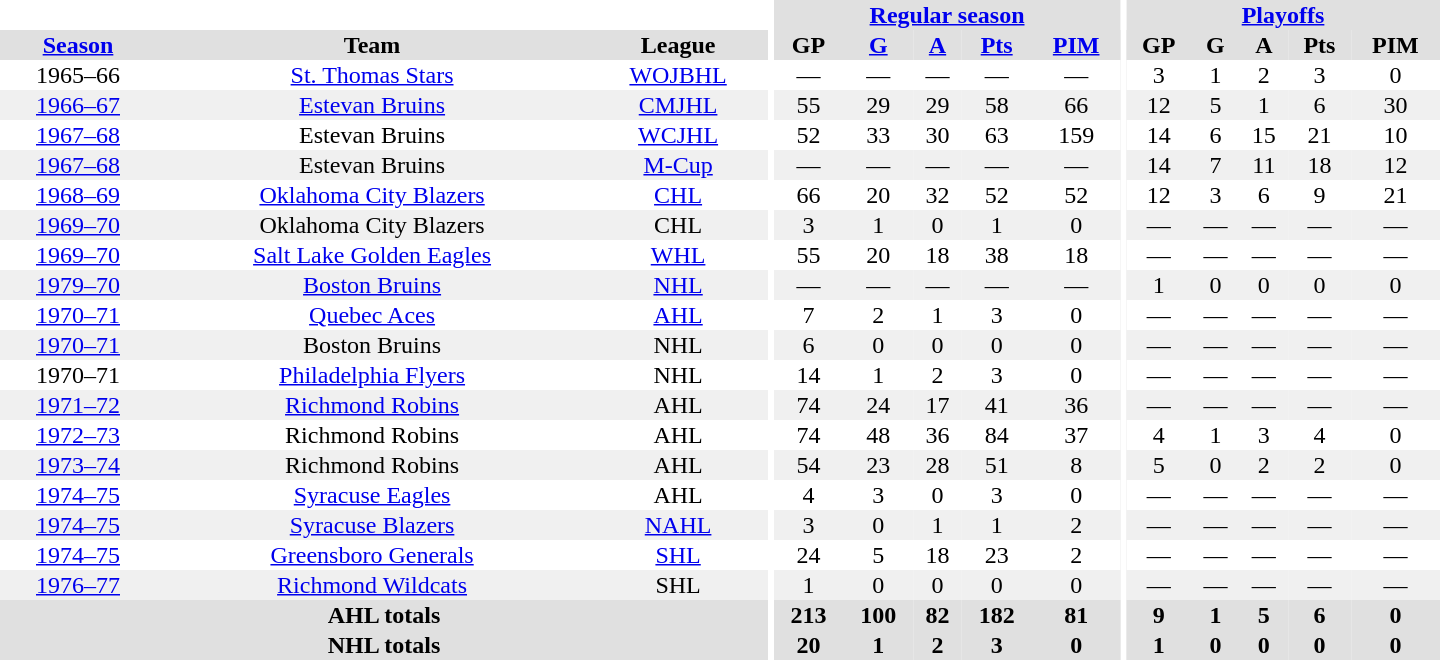<table border="0" cellpadding="1" cellspacing="0" style="text-align:center; width:60em">
<tr bgcolor="#e0e0e0">
<th colspan="3" bgcolor="#ffffff"></th>
<th rowspan="100" bgcolor="#ffffff"></th>
<th colspan="5"><a href='#'>Regular season</a></th>
<th rowspan="100" bgcolor="#ffffff"></th>
<th colspan="5"><a href='#'>Playoffs</a></th>
</tr>
<tr bgcolor="#e0e0e0">
<th><a href='#'>Season</a></th>
<th>Team</th>
<th>League</th>
<th>GP</th>
<th><a href='#'>G</a></th>
<th><a href='#'>A</a></th>
<th><a href='#'>Pts</a></th>
<th><a href='#'>PIM</a></th>
<th>GP</th>
<th>G</th>
<th>A</th>
<th>Pts</th>
<th>PIM</th>
</tr>
<tr>
<td>1965–66</td>
<td><a href='#'>St. Thomas Stars</a></td>
<td><a href='#'>WOJBHL</a></td>
<td>—</td>
<td>—</td>
<td>—</td>
<td>—</td>
<td>—</td>
<td>3</td>
<td>1</td>
<td>2</td>
<td>3</td>
<td>0</td>
</tr>
<tr bgcolor="#f0f0f0">
<td><a href='#'>1966–67</a></td>
<td><a href='#'>Estevan Bruins</a></td>
<td><a href='#'>CMJHL</a></td>
<td>55</td>
<td>29</td>
<td>29</td>
<td>58</td>
<td>66</td>
<td>12</td>
<td>5</td>
<td>1</td>
<td>6</td>
<td>30</td>
</tr>
<tr>
<td><a href='#'>1967–68</a></td>
<td>Estevan Bruins</td>
<td><a href='#'>WCJHL</a></td>
<td>52</td>
<td>33</td>
<td>30</td>
<td>63</td>
<td>159</td>
<td>14</td>
<td>6</td>
<td>15</td>
<td>21</td>
<td>10</td>
</tr>
<tr bgcolor="#f0f0f0">
<td><a href='#'>1967–68</a></td>
<td>Estevan Bruins</td>
<td><a href='#'>M-Cup</a></td>
<td>—</td>
<td>—</td>
<td>—</td>
<td>—</td>
<td>—</td>
<td>14</td>
<td>7</td>
<td>11</td>
<td>18</td>
<td>12</td>
</tr>
<tr>
<td><a href='#'>1968–69</a></td>
<td><a href='#'>Oklahoma City Blazers</a></td>
<td><a href='#'>CHL</a></td>
<td>66</td>
<td>20</td>
<td>32</td>
<td>52</td>
<td>52</td>
<td>12</td>
<td>3</td>
<td>6</td>
<td>9</td>
<td>21</td>
</tr>
<tr bgcolor="#f0f0f0">
<td><a href='#'>1969–70</a></td>
<td>Oklahoma City Blazers</td>
<td>CHL</td>
<td>3</td>
<td>1</td>
<td>0</td>
<td>1</td>
<td>0</td>
<td>—</td>
<td>—</td>
<td>—</td>
<td>—</td>
<td>—</td>
</tr>
<tr>
<td><a href='#'>1969–70</a></td>
<td><a href='#'>Salt Lake Golden Eagles</a></td>
<td><a href='#'>WHL</a></td>
<td>55</td>
<td>20</td>
<td>18</td>
<td>38</td>
<td>18</td>
<td>—</td>
<td>—</td>
<td>—</td>
<td>—</td>
<td>—</td>
</tr>
<tr bgcolor="#f0f0f0">
<td><a href='#'>1979–70</a></td>
<td><a href='#'>Boston Bruins</a></td>
<td><a href='#'>NHL</a></td>
<td>—</td>
<td>—</td>
<td>—</td>
<td>—</td>
<td>—</td>
<td>1</td>
<td>0</td>
<td>0</td>
<td>0</td>
<td>0</td>
</tr>
<tr>
<td><a href='#'>1970–71</a></td>
<td><a href='#'>Quebec Aces</a></td>
<td><a href='#'>AHL</a></td>
<td>7</td>
<td>2</td>
<td>1</td>
<td>3</td>
<td>0</td>
<td>—</td>
<td>—</td>
<td>—</td>
<td>—</td>
<td>—</td>
</tr>
<tr bgcolor="#f0f0f0">
<td><a href='#'>1970–71</a></td>
<td>Boston Bruins</td>
<td>NHL</td>
<td>6</td>
<td>0</td>
<td>0</td>
<td>0</td>
<td>0</td>
<td>—</td>
<td>—</td>
<td>—</td>
<td>—</td>
<td>—</td>
</tr>
<tr>
<td>1970–71</td>
<td><a href='#'>Philadelphia Flyers</a></td>
<td>NHL</td>
<td>14</td>
<td>1</td>
<td>2</td>
<td>3</td>
<td>0</td>
<td>—</td>
<td>—</td>
<td>—</td>
<td>—</td>
<td>—</td>
</tr>
<tr bgcolor="#f0f0f0">
<td><a href='#'>1971–72</a></td>
<td><a href='#'>Richmond Robins</a></td>
<td>AHL</td>
<td>74</td>
<td>24</td>
<td>17</td>
<td>41</td>
<td>36</td>
<td>—</td>
<td>—</td>
<td>—</td>
<td>—</td>
<td>—</td>
</tr>
<tr>
<td><a href='#'>1972–73</a></td>
<td>Richmond Robins</td>
<td>AHL</td>
<td>74</td>
<td>48</td>
<td>36</td>
<td>84</td>
<td>37</td>
<td>4</td>
<td>1</td>
<td>3</td>
<td>4</td>
<td>0</td>
</tr>
<tr bgcolor="#f0f0f0">
<td><a href='#'>1973–74</a></td>
<td>Richmond Robins</td>
<td>AHL</td>
<td>54</td>
<td>23</td>
<td>28</td>
<td>51</td>
<td>8</td>
<td>5</td>
<td>0</td>
<td>2</td>
<td>2</td>
<td>0</td>
</tr>
<tr>
<td><a href='#'>1974–75</a></td>
<td><a href='#'>Syracuse Eagles</a></td>
<td>AHL</td>
<td>4</td>
<td>3</td>
<td>0</td>
<td>3</td>
<td>0</td>
<td>—</td>
<td>—</td>
<td>—</td>
<td>—</td>
<td>—</td>
</tr>
<tr bgcolor="#f0f0f0">
<td><a href='#'>1974–75</a></td>
<td><a href='#'>Syracuse Blazers</a></td>
<td><a href='#'>NAHL</a></td>
<td>3</td>
<td>0</td>
<td>1</td>
<td>1</td>
<td>2</td>
<td>—</td>
<td>—</td>
<td>—</td>
<td>—</td>
<td>—</td>
</tr>
<tr>
<td><a href='#'>1974–75</a></td>
<td><a href='#'>Greensboro Generals</a></td>
<td><a href='#'>SHL</a></td>
<td>24</td>
<td>5</td>
<td>18</td>
<td>23</td>
<td>2</td>
<td>—</td>
<td>—</td>
<td>—</td>
<td>—</td>
<td>—</td>
</tr>
<tr bgcolor="#f0f0f0">
<td><a href='#'>1976–77</a></td>
<td><a href='#'>Richmond Wildcats</a></td>
<td>SHL</td>
<td>1</td>
<td>0</td>
<td>0</td>
<td>0</td>
<td>0</td>
<td>—</td>
<td>—</td>
<td>—</td>
<td>—</td>
<td>—</td>
</tr>
<tr bgcolor="#e0e0e0">
<th colspan="3">AHL totals</th>
<th>213</th>
<th>100</th>
<th>82</th>
<th>182</th>
<th>81</th>
<th>9</th>
<th>1</th>
<th>5</th>
<th>6</th>
<th>0</th>
</tr>
<tr bgcolor="#e0e0e0">
<th colspan="3">NHL totals</th>
<th>20</th>
<th>1</th>
<th>2</th>
<th>3</th>
<th>0</th>
<th>1</th>
<th>0</th>
<th>0</th>
<th>0</th>
<th>0</th>
</tr>
</table>
